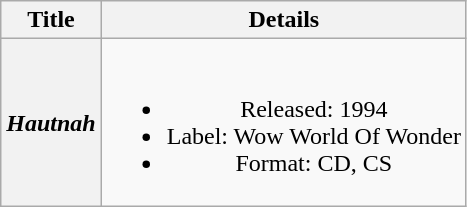<table class="wikitable plainrowheaders" style="text-align:center;" border="1">
<tr>
<th>Title</th>
<th>Details</th>
</tr>
<tr>
<th scope="row"><em>Hautnah</em></th>
<td><br><ul><li>Released: 1994</li><li>Label: Wow World Of Wonder</li><li>Format: CD, CS</li></ul></td>
</tr>
</table>
